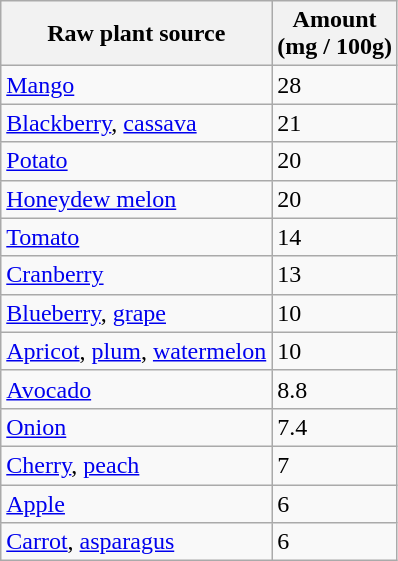<table class="wikitable">
<tr>
<th>Raw plant source</th>
<th>Amount<br> (mg / 100g)</th>
</tr>
<tr>
<td><a href='#'>Mango</a></td>
<td>28</td>
</tr>
<tr>
<td><a href='#'>Blackberry</a>, <a href='#'>cassava</a></td>
<td>21</td>
</tr>
<tr>
<td><a href='#'>Potato</a></td>
<td>20</td>
</tr>
<tr>
<td><a href='#'>Honeydew melon</a></td>
<td>20</td>
</tr>
<tr>
<td><a href='#'>Tomato</a></td>
<td>14</td>
</tr>
<tr>
<td><a href='#'>Cranberry</a></td>
<td>13</td>
</tr>
<tr>
<td><a href='#'>Blueberry</a>, <a href='#'>grape</a></td>
<td>10</td>
</tr>
<tr>
<td><a href='#'>Apricot</a>, <a href='#'>plum</a>, <a href='#'>watermelon</a></td>
<td>10</td>
</tr>
<tr>
<td><a href='#'>Avocado</a></td>
<td>8.8</td>
</tr>
<tr>
<td><a href='#'>Onion</a></td>
<td>7.4</td>
</tr>
<tr>
<td><a href='#'>Cherry</a>, <a href='#'>peach</a></td>
<td>7</td>
</tr>
<tr>
<td><a href='#'>Apple</a></td>
<td>6</td>
</tr>
<tr>
<td><a href='#'>Carrot</a>, <a href='#'>asparagus</a></td>
<td>6</td>
</tr>
</table>
